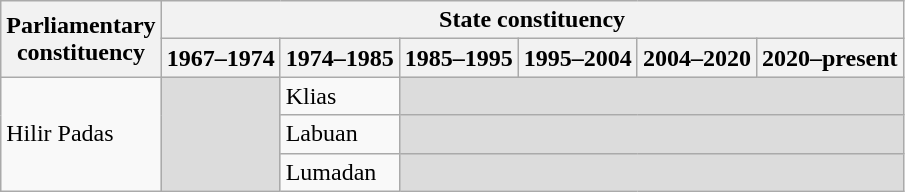<table class=wikitable>
<tr>
<th rowspan=2>Parliamentary<br>constituency</th>
<th colspan=6>State constituency</th>
</tr>
<tr>
<th>1967–1974</th>
<th>1974–1985</th>
<th>1985–1995</th>
<th>1995–2004</th>
<th>2004–2020</th>
<th>2020–present</th>
</tr>
<tr>
<td rowspan=3>Hilir Padas</td>
<td rowspan=3 bgcolor=dcdcdc></td>
<td>Klias</td>
<td colspan=4 bgcolor=dcdcdc></td>
</tr>
<tr>
<td>Labuan</td>
<td colspan=4 bgcolor=dcdcdc></td>
</tr>
<tr>
<td>Lumadan</td>
<td colspan=4 bgcolor=dcdcdc></td>
</tr>
</table>
